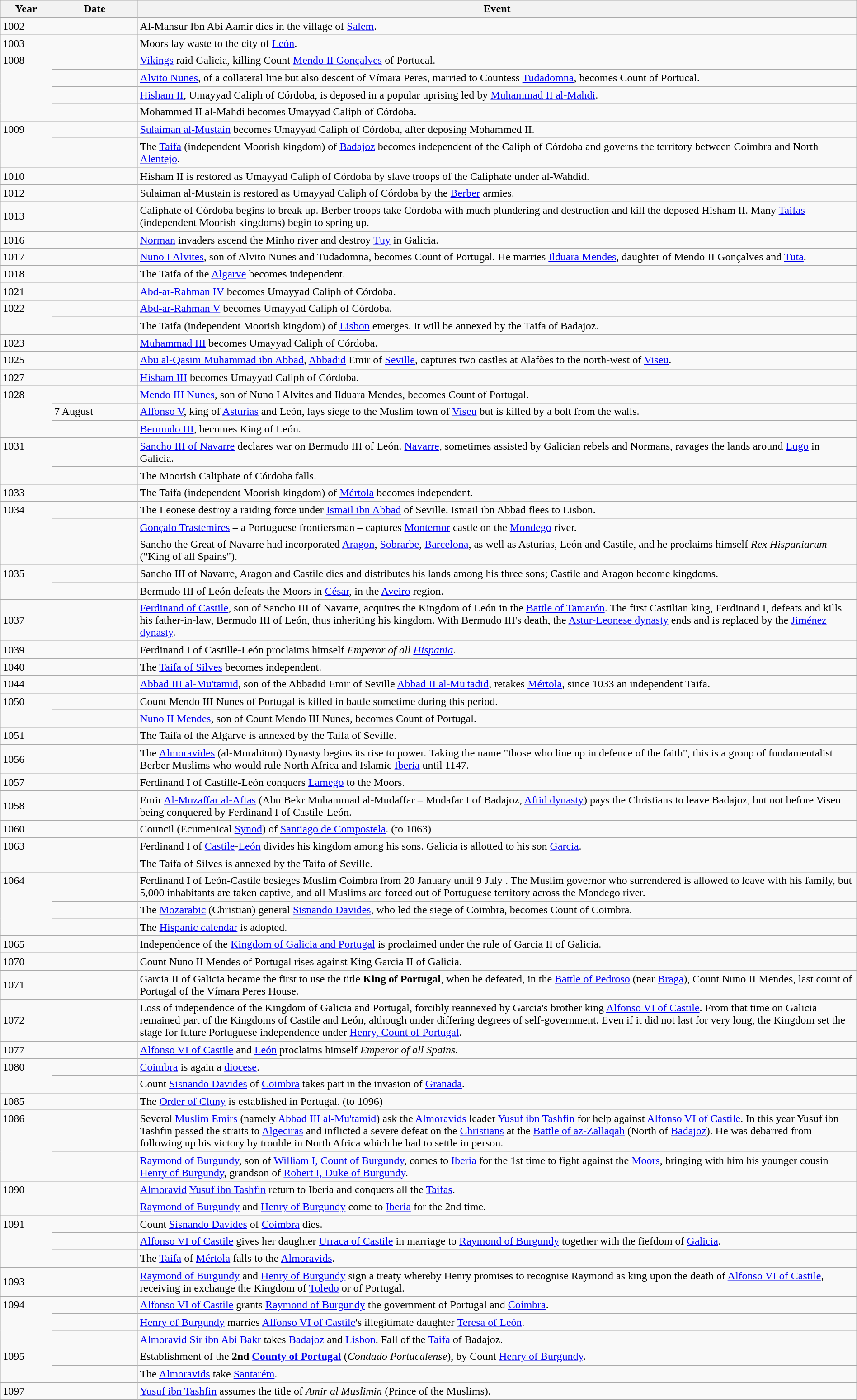<table class="wikitable" width="100%">
<tr>
<th style="width:6%">Year</th>
<th style="width:10%">Date</th>
<th>Event</th>
</tr>
<tr>
<td>1002</td>
<td></td>
<td>Al-Mansur Ibn Abi Aamir dies in the village of <a href='#'>Salem</a>.</td>
</tr>
<tr>
<td>1003</td>
<td></td>
<td>Moors lay waste to the city of <a href='#'>León</a>.</td>
</tr>
<tr>
<td rowspan="4" valign="top">1008</td>
<td></td>
<td><a href='#'>Vikings</a> raid Galicia, killing Count <a href='#'>Mendo II Gonçalves</a> of Portucal.</td>
</tr>
<tr>
<td></td>
<td><a href='#'>Alvito Nunes</a>, of a collateral line but also descent of Vímara Peres, married to Countess <a href='#'>Tudadomna</a>, becomes Count of Portucal.</td>
</tr>
<tr>
<td></td>
<td><a href='#'>Hisham II</a>, Umayyad Caliph of Córdoba, is deposed in a popular uprising led by <a href='#'>Muhammad II al-Mahdi</a>.</td>
</tr>
<tr>
<td></td>
<td>Mohammed II al-Mahdi becomes Umayyad Caliph of Córdoba.</td>
</tr>
<tr>
<td rowspan="2" valign="top">1009</td>
<td></td>
<td><a href='#'>Sulaiman al-Mustain</a> becomes Umayyad Caliph of Córdoba, after deposing Mohammed II.</td>
</tr>
<tr>
<td></td>
<td>The <a href='#'>Taifa</a> (independent Moorish kingdom) of <a href='#'>Badajoz</a> becomes independent of the Caliph of Córdoba and governs the territory between Coimbra and North <a href='#'>Alentejo</a>.</td>
</tr>
<tr>
<td>1010</td>
<td></td>
<td>Hisham II is restored as Umayyad Caliph of Córdoba by slave troops of the Caliphate under al-Wahdid.</td>
</tr>
<tr>
<td>1012</td>
<td></td>
<td>Sulaiman al-Mustain is restored as Umayyad Caliph of Córdoba by the <a href='#'>Berber</a> armies.</td>
</tr>
<tr>
<td>1013</td>
<td></td>
<td>Caliphate of Córdoba begins to break up.  Berber troops take Córdoba with much plundering and destruction and kill the deposed Hisham II. Many <a href='#'>Taifas</a> (independent Moorish kingdoms) begin to spring up.</td>
</tr>
<tr>
<td>1016</td>
<td></td>
<td><a href='#'>Norman</a> invaders ascend the Minho river and destroy <a href='#'>Tuy</a> in Galicia.</td>
</tr>
<tr>
<td>1017</td>
<td></td>
<td><a href='#'>Nuno I Alvites</a>, son of Alvito Nunes and Tudadomna, becomes Count of Portugal. He marries <a href='#'>Ilduara Mendes</a>, daughter of Mendo II Gonçalves and <a href='#'>Tuta</a>.</td>
</tr>
<tr>
<td>1018</td>
<td></td>
<td>The Taifa of the <a href='#'>Algarve</a> becomes independent.</td>
</tr>
<tr>
<td>1021</td>
<td></td>
<td><a href='#'>Abd-ar-Rahman IV</a> becomes Umayyad Caliph of Córdoba.</td>
</tr>
<tr>
<td rowspan="2" valign="top">1022</td>
<td></td>
<td><a href='#'>Abd-ar-Rahman V</a> becomes Umayyad Caliph of Córdoba.</td>
</tr>
<tr>
<td></td>
<td>The Taifa (independent Moorish kingdom) of <a href='#'>Lisbon</a> emerges. It will be annexed by the Taifa of Badajoz.</td>
</tr>
<tr>
<td>1023</td>
<td></td>
<td><a href='#'>Muhammad III</a> becomes Umayyad Caliph of Córdoba.</td>
</tr>
<tr>
<td>1025</td>
<td></td>
<td><a href='#'>Abu al-Qasim Muhammad ibn Abbad</a>, <a href='#'>Abbadid</a> Emir of <a href='#'>Seville</a>, captures two castles at Alafões to the north-west of <a href='#'>Viseu</a>.</td>
</tr>
<tr>
<td>1027</td>
<td></td>
<td><a href='#'>Hisham III</a> becomes Umayyad Caliph of Córdoba.</td>
</tr>
<tr>
<td rowspan="3" valign="top">1028</td>
<td></td>
<td><a href='#'>Mendo III Nunes</a>, son of Nuno I Alvites and Ilduara Mendes, becomes Count of Portugal.</td>
</tr>
<tr>
<td>7 August</td>
<td><a href='#'>Alfonso V</a>, king of <a href='#'>Asturias</a> and León, lays siege to the Muslim town of <a href='#'>Viseu</a> but is killed by a bolt from the walls.</td>
</tr>
<tr>
<td></td>
<td><a href='#'>Bermudo III</a>, becomes King of León.</td>
</tr>
<tr>
<td rowspan="2" valign="top">1031</td>
<td></td>
<td><a href='#'>Sancho III of Navarre</a> declares war on Bermudo III of León. <a href='#'>Navarre</a>, sometimes assisted by Galician rebels and Normans, ravages the lands around <a href='#'>Lugo</a> in Galicia.</td>
</tr>
<tr>
<td></td>
<td>The Moorish Caliphate of Córdoba falls.</td>
</tr>
<tr>
<td>1033</td>
<td></td>
<td>The Taifa (independent Moorish kingdom) of <a href='#'>Mértola</a> becomes independent.</td>
</tr>
<tr>
<td rowspan="3" valign="top">1034</td>
<td></td>
<td>The Leonese destroy a raiding force under <a href='#'>Ismail ibn Abbad</a> of Seville. Ismail ibn Abbad flees to Lisbon.</td>
</tr>
<tr>
<td></td>
<td><a href='#'>Gonçalo Trastemires</a> – a Portuguese frontiersman – captures <a href='#'>Montemor</a> castle on the <a href='#'>Mondego</a> river.</td>
</tr>
<tr>
<td></td>
<td>Sancho the Great of Navarre had incorporated <a href='#'>Aragon</a>, <a href='#'>Sobrarbe</a>, <a href='#'>Barcelona</a>, as well as Asturias, León and Castile, and he proclaims himself <em>Rex Hispaniarum</em> ("King of all Spains").</td>
</tr>
<tr>
<td rowspan="2" valign="top">1035</td>
<td></td>
<td>Sancho III of Navarre, Aragon and Castile dies and distributes his lands among his three sons; Castile and Aragon become kingdoms.</td>
</tr>
<tr>
<td></td>
<td>Bermudo III of León defeats the Moors in <a href='#'>César</a>, in the <a href='#'>Aveiro</a> region.</td>
</tr>
<tr>
<td>1037</td>
<td></td>
<td><a href='#'>Ferdinand of Castile</a>, son of Sancho III of Navarre, acquires the Kingdom of León in the <a href='#'>Battle of Tamarón</a>. The first Castilian king, Ferdinand I, defeats and kills his father-in-law, Bermudo III of León, thus inheriting his kingdom. With Bermudo III's death, the <a href='#'>Astur-Leonese dynasty</a> ends and is replaced by the <a href='#'>Jiménez dynasty</a>.</td>
</tr>
<tr>
<td>1039</td>
<td></td>
<td>Ferdinand I of Castille-León proclaims himself <em>Emperor of all <a href='#'>Hispania</a></em>.</td>
</tr>
<tr>
<td>1040</td>
<td></td>
<td>The <a href='#'>Taifa of Silves</a> becomes independent.</td>
</tr>
<tr>
<td>1044</td>
<td></td>
<td><a href='#'>Abbad III al-Mu'tamid</a>, son of the Abbadid Emir of Seville <a href='#'>Abbad II al-Mu'tadid</a>, retakes <a href='#'>Mértola</a>, since 1033 an independent Taifa.</td>
</tr>
<tr>
<td rowspan="2" valign="top">1050</td>
<td></td>
<td>Count Mendo III Nunes of Portugal is killed in battle sometime during this period.</td>
</tr>
<tr>
<td></td>
<td><a href='#'>Nuno II Mendes</a>, son of Count Mendo III Nunes, becomes Count of Portugal.</td>
</tr>
<tr>
<td>1051</td>
<td></td>
<td>The Taifa of the Algarve is annexed by the Taifa of Seville.</td>
</tr>
<tr>
<td>1056</td>
<td></td>
<td>The <a href='#'>Almoravides</a> (al-Murabitun) Dynasty begins its rise to power. Taking the name "those who line up in defence of the faith", this is a group of fundamentalist Berber Muslims who would rule North Africa and Islamic <a href='#'>Iberia</a> until 1147.</td>
</tr>
<tr>
<td>1057</td>
<td></td>
<td>Ferdinand I of Castille-León conquers <a href='#'>Lamego</a> to the Moors.</td>
</tr>
<tr>
<td>1058</td>
<td></td>
<td>Emir <a href='#'>Al-Muzaffar al-Aftas</a> (Abu Bekr Muhammad al-Mudaffar – Modafar I of Badajoz, <a href='#'>Aftid dynasty</a>) pays the Christians to leave Badajoz, but not before Viseu being conquered by Ferdinand I of Castile-León.</td>
</tr>
<tr>
<td>1060</td>
<td></td>
<td>Council (Ecumenical <a href='#'>Synod</a>) of <a href='#'>Santiago de Compostela</a>. (to 1063)</td>
</tr>
<tr>
<td rowspan="2" valign="top">1063</td>
<td></td>
<td>Ferdinand I of <a href='#'>Castile</a>-<a href='#'>León</a> divides his kingdom among his sons. Galicia is allotted to his son <a href='#'>Garcia</a>.</td>
</tr>
<tr>
<td></td>
<td>The Taifa of Silves is annexed by the Taifa of Seville.</td>
</tr>
<tr>
<td rowspan="3" valign="top">1064</td>
<td></td>
<td>Ferdinand I of León-Castile besieges Muslim Coimbra from 20 January until 9 July . The Muslim governor who surrendered is allowed to leave with his family, but 5,000 inhabitants are taken captive, and all Muslims are forced out of Portuguese territory across the Mondego river.</td>
</tr>
<tr>
<td></td>
<td>The <a href='#'>Mozarabic</a> (Christian) general <a href='#'>Sisnando Davides</a>, who led the siege of Coimbra, becomes Count of Coimbra.</td>
</tr>
<tr>
<td></td>
<td>The <a href='#'>Hispanic calendar</a> is adopted.</td>
</tr>
<tr>
<td>1065</td>
<td></td>
<td>Independence of the <a href='#'>Kingdom of Galicia and Portugal</a> is proclaimed under the rule of Garcia II of Galicia.</td>
</tr>
<tr>
<td>1070</td>
<td></td>
<td>Count Nuno II Mendes of Portugal rises against King Garcia II of Galicia.</td>
</tr>
<tr>
<td>1071</td>
<td></td>
<td>Garcia II of Galicia became the first to use the title <strong>King of Portugal</strong>, when he defeated, in the <a href='#'>Battle of Pedroso</a> (near <a href='#'>Braga</a>), Count Nuno II Mendes, last count of Portugal of the Vímara Peres House.</td>
</tr>
<tr>
<td>1072</td>
<td></td>
<td>Loss of independence of the Kingdom of Galicia and Portugal, forcibly reannexed by Garcia's brother king <a href='#'>Alfonso VI of Castile</a>. From that time on Galicia remained part of the Kingdoms of Castile and León, although under differing degrees of self-government. Even if it did not last for very long, the Kingdom set the stage for future Portuguese independence under <a href='#'>Henry, Count of Portugal</a>.</td>
</tr>
<tr>
<td>1077</td>
<td></td>
<td><a href='#'>Alfonso VI of Castile</a> and <a href='#'>León</a> proclaims himself <em>Emperor of all Spains</em>.</td>
</tr>
<tr>
<td rowspan="2" valign="top">1080</td>
<td></td>
<td><a href='#'>Coimbra</a> is again a <a href='#'>diocese</a>.</td>
</tr>
<tr>
<td></td>
<td>Count <a href='#'>Sisnando Davides</a> of <a href='#'>Coimbra</a> takes part in the invasion of <a href='#'>Granada</a>.</td>
</tr>
<tr>
<td>1085</td>
<td></td>
<td>The <a href='#'>Order of Cluny</a> is established in Portugal. (to 1096)</td>
</tr>
<tr>
<td rowspan="2" valign="top">1086</td>
<td></td>
<td>Several <a href='#'>Muslim</a> <a href='#'>Emirs</a> (namely <a href='#'>Abbad III al-Mu'tamid</a>) ask the <a href='#'>Almoravids</a> leader <a href='#'>Yusuf ibn Tashfin</a> for help against <a href='#'>Alfonso VI of Castile</a>. In this year Yusuf ibn Tashfin passed the straits to <a href='#'>Algeciras</a> and inflicted a severe defeat on the <a href='#'>Christians</a> at the <a href='#'>Battle of az-Zallaqah</a> (North of <a href='#'>Badajoz</a>). He was debarred from following up his victory by trouble in North Africa which he had to settle in person.</td>
</tr>
<tr>
<td></td>
<td><a href='#'>Raymond of Burgundy</a>, son of <a href='#'>William I, Count of Burgundy</a>, comes to <a href='#'>Iberia</a> for the 1st time to fight against the <a href='#'>Moors</a>, bringing with him his younger cousin <a href='#'>Henry of Burgundy</a>, grandson of <a href='#'>Robert I, Duke of Burgundy</a>.</td>
</tr>
<tr>
<td rowspan="2" valign="top">1090</td>
<td></td>
<td><a href='#'>Almoravid</a> <a href='#'>Yusuf ibn Tashfin</a> return to Iberia and conquers all the <a href='#'>Taifas</a>.</td>
</tr>
<tr>
<td></td>
<td><a href='#'>Raymond of Burgundy</a> and <a href='#'>Henry of Burgundy</a> come to <a href='#'>Iberia</a> for the 2nd time.</td>
</tr>
<tr>
<td rowspan="3" valign="top">1091</td>
<td></td>
<td>Count <a href='#'>Sisnando Davides</a> of <a href='#'>Coimbra</a> dies.</td>
</tr>
<tr>
<td></td>
<td><a href='#'>Alfonso VI of Castile</a> gives her daughter <a href='#'>Urraca of Castile</a> in marriage to <a href='#'>Raymond of Burgundy</a> together with the fiefdom of <a href='#'>Galicia</a>.</td>
</tr>
<tr>
<td></td>
<td>The <a href='#'>Taifa</a> of <a href='#'>Mértola</a> falls to the <a href='#'>Almoravids</a>.</td>
</tr>
<tr>
<td>1093</td>
<td></td>
<td><a href='#'>Raymond of Burgundy</a> and <a href='#'>Henry of Burgundy</a> sign a treaty whereby Henry promises to recognise Raymond as king upon the death of <a href='#'>Alfonso VI of Castile</a>, receiving in exchange the Kingdom of <a href='#'>Toledo</a> or of Portugal.</td>
</tr>
<tr>
<td rowspan="3" valign="top">1094</td>
<td></td>
<td><a href='#'>Alfonso VI of Castile</a> grants <a href='#'>Raymond of Burgundy</a> the government of Portugal and <a href='#'>Coimbra</a>.</td>
</tr>
<tr>
<td></td>
<td><a href='#'>Henry of Burgundy</a> marries <a href='#'>Alfonso VI of Castile</a>'s illegitimate daughter <a href='#'>Teresa of León</a>.</td>
</tr>
<tr>
<td></td>
<td><a href='#'>Almoravid</a> <a href='#'>Sir ibn Abi Bakr</a> takes <a href='#'>Badajoz</a> and <a href='#'>Lisbon</a>. Fall of the <a href='#'>Taifa</a> of Badajoz.</td>
</tr>
<tr>
<td rowspan="2" valign="top">1095</td>
<td></td>
<td>Establishment of the <strong>2nd <a href='#'>County of Portugal</a></strong> (<em>Condado Portucalense</em>), by Count <a href='#'>Henry of Burgundy</a>.</td>
</tr>
<tr>
<td></td>
<td>The <a href='#'>Almoravids</a> take <a href='#'>Santarém</a>.</td>
</tr>
<tr>
<td>1097</td>
<td></td>
<td><a href='#'>Yusuf ibn Tashfin</a> assumes the title of <em>Amir al Muslimin</em> (Prince of the Muslims).</td>
</tr>
</table>
